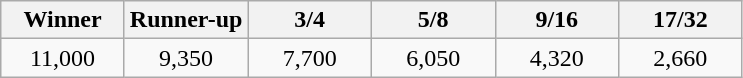<table class="wikitable">
<tr>
<th width=75>Winner</th>
<th width=75>Runner-up</th>
<th width=75>3/4</th>
<th width=75>5/8</th>
<th width=75>9/16</th>
<th width=75>17/32</th>
</tr>
<tr>
<td align=center>11,000</td>
<td align=center>9,350</td>
<td align=center>7,700</td>
<td align=center>6,050</td>
<td align=center>4,320</td>
<td align=center>2,660</td>
</tr>
</table>
